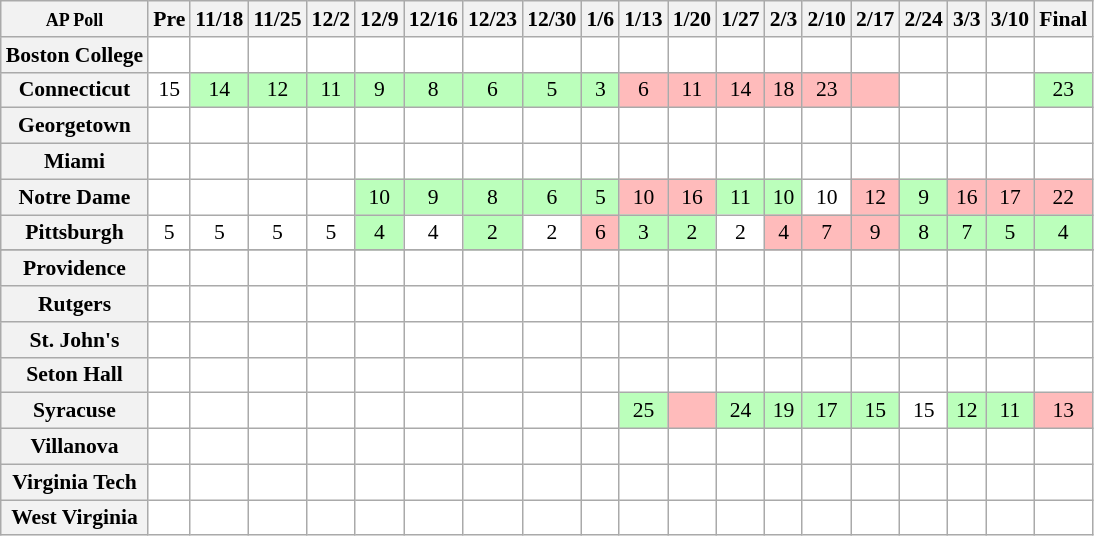<table class="wikitable" style="white-space:nowrap;font-size:90%;">
<tr>
<th><small>AP Poll</small></th>
<th>Pre</th>
<th>11/18</th>
<th>11/25</th>
<th>12/2</th>
<th>12/9</th>
<th>12/16</th>
<th>12/23</th>
<th>12/30</th>
<th>1/6</th>
<th>1/13</th>
<th>1/20</th>
<th>1/27</th>
<th>2/3</th>
<th>2/10</th>
<th>2/17</th>
<th>2/24</th>
<th>3/3</th>
<th>3/10</th>
<th>Final</th>
</tr>
<tr style="text-align:center;">
<th style="text-align:left;">Boston College</th>
<td style="background:#fff;"></td>
<td style="background:#fff;"></td>
<td style="background:#fff;"></td>
<td style="background:#fff;"></td>
<td style="background:#fff;"></td>
<td style="background:#fff;"></td>
<td style="background:#fff;"></td>
<td style="background:#fff;"></td>
<td style="background:#fff;"></td>
<td style="background:#fff;"></td>
<td style="background:#fff;"></td>
<td style="background:#fff;"></td>
<td style="background:#fff;"></td>
<td style="background:#fff;"></td>
<td style="background:#fff;"></td>
<td style="background:#fff;"></td>
<td style="background:#fff;"></td>
<td style="background:#fff;"></td>
<td style="background:#fff;"></td>
</tr>
<tr style="text-align:center;">
<th>Connecticut</th>
<td style="background:#fff;">15</td>
<td style="background:#bfb;">14</td>
<td style="background:#bfb;">12</td>
<td style="background:#bfb;">11</td>
<td style="background:#bfb;">9</td>
<td style="background:#bfb;">8</td>
<td style="background:#bfb;">6</td>
<td style="background:#bfb;">5</td>
<td style="background:#bfb;">3</td>
<td style="background:#fbb;">6</td>
<td style="background:#fbb;">11</td>
<td style="background:#fbb;">14</td>
<td style="background:#fbb;">18</td>
<td style="background:#fbb;">23</td>
<td style="background:#fbb;"></td>
<td style="background:#fff;"></td>
<td style="background:#fff;"></td>
<td style="background:#fff;"></td>
<td style="background:#bfb;">23</td>
</tr>
<tr style="text-align:center;">
<th>Georgetown</th>
<td style="background:#fff;"></td>
<td style="background:#fff;"></td>
<td style="background:#fff;"></td>
<td style="background:#fff;"></td>
<td style="background:#fff;"></td>
<td style="background:#fff;"></td>
<td style="background:#fff;"></td>
<td style="background:#fff;"></td>
<td style="background:#fff;"></td>
<td style="background:#fff;"></td>
<td style="background:#fff;"></td>
<td style="background:#fff;"></td>
<td style="background:#fff;"></td>
<td style="background:#fff;"></td>
<td style="background:#fff;"></td>
<td style="background:#fff;"></td>
<td style="background:#fff;"></td>
<td style="background:#fff;"></td>
<td style="background:#fff;"></td>
</tr>
<tr style="text-align:center;">
<th>Miami</th>
<td style="background:#fff;"></td>
<td style="background:#fff;"></td>
<td style="background:#fff;"></td>
<td style="background:#fff;"></td>
<td style="background:#fff;"></td>
<td style="background:#fff;"></td>
<td style="background:#fff;"></td>
<td style="background:#fff;"></td>
<td style="background:#fff;"></td>
<td style="background:#fff;"></td>
<td style="background:#fff;"></td>
<td style="background:#fff;"></td>
<td style="background:#fff;"></td>
<td style="background:#fff;"></td>
<td style="background:#fff;"></td>
<td style="background:#fff;"></td>
<td style="background:#fff;"></td>
<td style="background:#fff;"></td>
<td style="background:#fff;"></td>
</tr>
<tr style="text-align:center;">
<th>Notre Dame</th>
<td style="background:#fff;"></td>
<td style="background:#fff;"></td>
<td style="background:#fff;"></td>
<td style="background:#fff;"></td>
<td style="background:#bfb;">10</td>
<td style="background:#bfb;">9</td>
<td style="background:#bfb;">8</td>
<td style="background:#bfb;">6</td>
<td style="background:#bfb;">5</td>
<td style="background:#fbb;">10</td>
<td style="background:#fbb;">16</td>
<td style="background:#bfb;">11</td>
<td style="background:#bfb;">10</td>
<td style="background:#fff;">10</td>
<td style="background:#fbb;">12</td>
<td style="background:#bfb;">9</td>
<td style="background:#fbb;">16</td>
<td style="background:#fbb;">17</td>
<td style="background:#fbb;">22</td>
</tr>
<tr style="text-align:center;">
<th>Pittsburgh</th>
<td style="background:#fff;">5</td>
<td style="background:#fff;">5</td>
<td style="background:#fff;">5</td>
<td style="background:#fff;">5</td>
<td style="background:#bfb;">4</td>
<td style="background:#fff;">4</td>
<td style="background:#bfb;">2</td>
<td style="background:#fff;">2</td>
<td style="background:#fbb;">6</td>
<td style="background:#bfb;">3</td>
<td style="background:#bfb;">2</td>
<td style="background:#fff;">2</td>
<td style="background:#fbb;">4</td>
<td style="background:#fbb;">7</td>
<td style="background:#fbb;">9</td>
<td style="background:#bfb;">8</td>
<td style="background:#bfb;">7</td>
<td style="background:#bfb;">5</td>
<td style="background:#bfb;">4</td>
</tr>
<tr style="text-align:center;">
</tr>
<tr style="text-align:center;">
<th>Providence</th>
<td style="background:#fff;"></td>
<td style="background:#fff;"></td>
<td style="background:#fff;"></td>
<td style="background:#fff;"></td>
<td style="background:#fff;"></td>
<td style="background:#fff;"></td>
<td style="background:#fff;"></td>
<td style="background:#fff;"></td>
<td style="background:#fff;"></td>
<td style="background:#fff;"></td>
<td style="background:#fff;"></td>
<td style="background:#fff;"></td>
<td style="background:#fff;"></td>
<td style="background:#fff;"></td>
<td style="background:#fff;"></td>
<td style="background:#fff;"></td>
<td style="background:#fff;"></td>
<td style="background:#fff;"></td>
<td style="background:#fff;"></td>
</tr>
<tr style="text-align:center;">
<th>Rutgers</th>
<td style="background:#fff;"></td>
<td style="background:#fff;"></td>
<td style="background:#fff;"></td>
<td style="background:#fff;"></td>
<td style="background:#fff;"></td>
<td style="background:#fff;"></td>
<td style="background:#fff;"></td>
<td style="background:#fff;"></td>
<td style="background:#fff;"></td>
<td style="background:#fff;"></td>
<td style="background:#fff;"></td>
<td style="background:#fff;"></td>
<td style="background:#fff;"></td>
<td style="background:#fff;"></td>
<td style="background:#fff;"></td>
<td style="background:#fff;"></td>
<td style="background:#fff;"></td>
<td style="background:#fff;"></td>
<td style="background:#fff;"></td>
</tr>
<tr style="text-align:center;">
<th>St. John's</th>
<td style="background:#fff;"></td>
<td style="background:#fff;"></td>
<td style="background:#fff;"></td>
<td style="background:#fff;"></td>
<td style="background:#fff;"></td>
<td style="background:#fff;"></td>
<td style="background:#fff;"></td>
<td style="background:#fff;"></td>
<td style="background:#fff;"></td>
<td style="background:#fff;"></td>
<td style="background:#fff;"></td>
<td style="background:#fff;"></td>
<td style="background:#fff;"></td>
<td style="background:#fff;"></td>
<td style="background:#fff;"></td>
<td style="background:#fff;"></td>
<td style="background:#fff;"></td>
<td style="background:#fff;"></td>
<td style="background:#fff;"></td>
</tr>
<tr style="text-align:center;">
<th>Seton Hall</th>
<td style="background:#fff;"></td>
<td style="background:#fff;"></td>
<td style="background:#fff;"></td>
<td style="background:#fff;"></td>
<td style="background:#fff;"></td>
<td style="background:#fff;"></td>
<td style="background:#fff;"></td>
<td style="background:#fff;"></td>
<td style="background:#fff;"></td>
<td style="background:#fff;"></td>
<td style="background:#fff;"></td>
<td style="background:#fff;"></td>
<td style="background:#fff;"></td>
<td style="background:#fff;"></td>
<td style="background:#fff;"></td>
<td style="background:#fff;"></td>
<td style="background:#fff;"></td>
<td style="background:#fff;"></td>
<td style="background:#fff;"></td>
</tr>
<tr style="text-align:center;">
<th>Syracuse</th>
<td style="background:#fff;"></td>
<td style="background:#fff;"></td>
<td style="background:#fff;"></td>
<td style="background:#fff;"></td>
<td style="background:#fff;"></td>
<td style="background:#fff;"></td>
<td style="background:#fff;"></td>
<td style="background:#fff;"></td>
<td style="background:#fff;"></td>
<td style="background:#bfb;">25</td>
<td style="background:#fbb;"></td>
<td style="background:#bfb;">24</td>
<td style="background:#bfb;">19</td>
<td style="background:#bfb;">17</td>
<td style="background:#bfb;">15</td>
<td style="background:#fff;">15</td>
<td style="background:#bfb;">12</td>
<td style="background:#bfb;">11</td>
<td style="background:#fbb;">13</td>
</tr>
<tr style="text-align:center;">
<th>Villanova</th>
<td style="background:#fff;"></td>
<td style="background:#fff;"></td>
<td style="background:#fff;"></td>
<td style="background:#fff;"></td>
<td style="background:#fff;"></td>
<td style="background:#fff;"></td>
<td style="background:#fff;"></td>
<td style="background:#fff;"></td>
<td style="background:#fff;"></td>
<td style="background:#fff;"></td>
<td style="background:#fff;"></td>
<td style="background:#fff;"></td>
<td style="background:#fff;"></td>
<td style="background:#fff;"></td>
<td style="background:#fff;"></td>
<td style="background:#fff;"></td>
<td style="background:#fff;"></td>
<td style="background:#fff;"></td>
<td style="background:#fff;"></td>
</tr>
<tr style="text-align:center;">
<th>Virginia Tech</th>
<td style="background:#fff;"></td>
<td style="background:#fff;"></td>
<td style="background:#fff;"></td>
<td style="background:#fff;"></td>
<td style="background:#fff;"></td>
<td style="background:#fff;"></td>
<td style="background:#fff;"></td>
<td style="background:#fff;"></td>
<td style="background:#fff;"></td>
<td style="background:#fff;"></td>
<td style="background:#fff;"></td>
<td style="background:#fff;"></td>
<td style="background:#fff;"></td>
<td style="background:#fff;"></td>
<td style="background:#fff;"></td>
<td style="background:#fff;"></td>
<td style="background:#fff;"></td>
<td style="background:#fff;"></td>
<td style="background:#fff;"></td>
</tr>
<tr style="text-align:center;">
<th>West Virginia</th>
<td style="background:#fff;"></td>
<td style="background:#fff;"></td>
<td style="background:#fff;"></td>
<td style="background:#fff;"></td>
<td style="background:#fff;"></td>
<td style="background:#fff;"></td>
<td style="background:#fff;"></td>
<td style="background:#fff;"></td>
<td style="background:#fff;"></td>
<td style="background:#fff;"></td>
<td style="background:#fff;"></td>
<td style="background:#fff;"></td>
<td style="background:#fff;"></td>
<td style="background:#fff;"></td>
<td style="background:#fff;"></td>
<td style="background:#fff;"></td>
<td style="background:#fff;"></td>
<td style="background:#fff;"></td>
<td style="background:#fff;"></td>
</tr>
</table>
